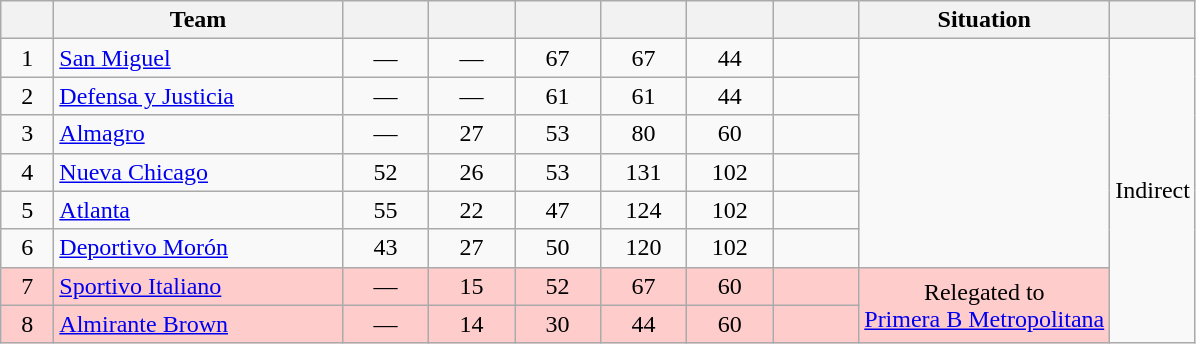<table class="wikitable" style="text-align: center;">
<tr>
<th width=28><br></th>
<th width=185>Team</th>
<th width=50></th>
<th width=50></th>
<th width=50></th>
<th width=50></th>
<th width=50></th>
<th width=50><br></th>
<th>Situation</th>
<th><br></th>
</tr>
<tr>
<td>1</td>
<td align="left"><a href='#'>San Miguel</a></td>
<td>—</td>
<td>—</td>
<td>67</td>
<td>67</td>
<td>44</td>
<td><strong></strong></td>
<td rowspan=6></td>
<td rowspan=8>Indirect</td>
</tr>
<tr>
<td>2</td>
<td align="left"><a href='#'>Defensa y Justicia</a></td>
<td>—</td>
<td>—</td>
<td>61</td>
<td>61</td>
<td>44</td>
<td><strong></strong></td>
</tr>
<tr>
<td>3</td>
<td align="left"><a href='#'>Almagro</a></td>
<td>—</td>
<td>27</td>
<td>53</td>
<td>80</td>
<td>60</td>
<td><strong></strong></td>
</tr>
<tr>
<td>4</td>
<td align="left"><a href='#'>Nueva Chicago</a></td>
<td>52</td>
<td>26</td>
<td>53</td>
<td>131</td>
<td>102</td>
<td><strong></strong></td>
</tr>
<tr>
<td>5</td>
<td align="left"><a href='#'>Atlanta</a></td>
<td>55</td>
<td>22</td>
<td>47</td>
<td>124</td>
<td>102</td>
<td><strong></strong></td>
</tr>
<tr>
<td>6</td>
<td align="left"><a href='#'>Deportivo Morón</a></td>
<td>43</td>
<td>27</td>
<td>50</td>
<td>120</td>
<td>102</td>
<td><strong></strong></td>
</tr>
<tr style="background:#ffcccc;">
<td>7</td>
<td align="left"><a href='#'>Sportivo Italiano</a></td>
<td>—</td>
<td>15</td>
<td>52</td>
<td>67</td>
<td>60</td>
<td><strong></strong></td>
<td rowspan=2>Relegated to <br><a href='#'>Primera B Metropolitana</a></td>
</tr>
<tr style="background:#ffcccc;">
<td>8</td>
<td align="left"><a href='#'>Almirante Brown</a></td>
<td>—</td>
<td>14</td>
<td>30</td>
<td>44</td>
<td>60</td>
<td><strong></strong></td>
</tr>
</table>
